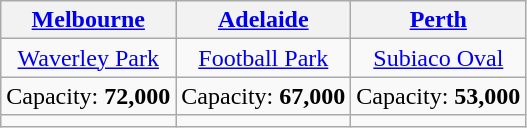<table class="wikitable" style="text-align:center">
<tr>
<th><a href='#'>Melbourne</a></th>
<th><a href='#'>Adelaide</a></th>
<th><a href='#'>Perth</a></th>
</tr>
<tr>
<td><a href='#'>Waverley Park</a></td>
<td><a href='#'>Football Park</a></td>
<td><a href='#'>Subiaco Oval</a></td>
</tr>
<tr>
<td>Capacity: <strong>72,000</strong></td>
<td>Capacity: <strong>67,000</strong></td>
<td>Capacity: <strong>53,000</strong></td>
</tr>
<tr>
<td></td>
<td></td>
<td></td>
</tr>
</table>
